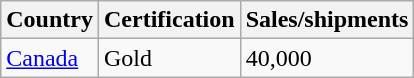<table class="wikitable">
<tr>
<th>Country</th>
<th>Certification</th>
<th>Sales/shipments</th>
</tr>
<tr>
<td><a href='#'>Canada</a></td>
<td>Gold</td>
<td>40,000</td>
</tr>
</table>
